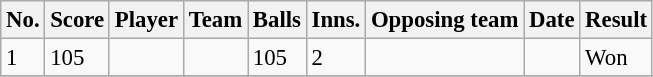<table class="wikitable sortable" style="font-size:95%">
<tr>
<th>No.</th>
<th>Score</th>
<th>Player</th>
<th>Team</th>
<th>Balls</th>
<th>Inns.</th>
<th>Opposing team</th>
<th>Date</th>
<th>Result</th>
</tr>
<tr>
<td>1</td>
<td> 105</td>
<td></td>
<td></td>
<td>105</td>
<td>2</td>
<td></td>
<td></td>
<td>Won</td>
</tr>
<tr>
</tr>
</table>
